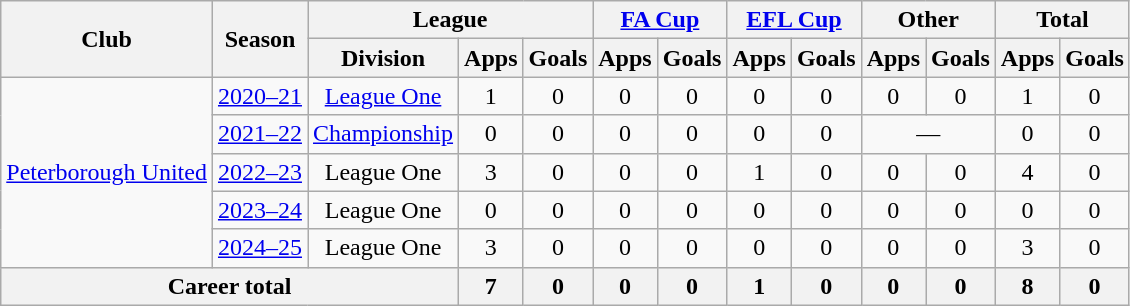<table class="wikitable" style="text-align: center">
<tr>
<th rowspan="2">Club</th>
<th rowspan="2">Season</th>
<th colspan="3">League</th>
<th colspan="2"><a href='#'>FA Cup</a></th>
<th colspan="2"><a href='#'>EFL Cup</a></th>
<th colspan="2">Other</th>
<th colspan="2">Total</th>
</tr>
<tr>
<th>Division</th>
<th>Apps</th>
<th>Goals</th>
<th>Apps</th>
<th>Goals</th>
<th>Apps</th>
<th>Goals</th>
<th>Apps</th>
<th>Goals</th>
<th>Apps</th>
<th>Goals</th>
</tr>
<tr>
<td rowspan=5><a href='#'>Peterborough United</a></td>
<td><a href='#'>2020–21</a></td>
<td><a href='#'>League One</a></td>
<td>1</td>
<td>0</td>
<td>0</td>
<td>0</td>
<td>0</td>
<td>0</td>
<td>0</td>
<td>0</td>
<td>1</td>
<td>0</td>
</tr>
<tr>
<td><a href='#'>2021–22</a></td>
<td><a href='#'>Championship</a></td>
<td>0</td>
<td>0</td>
<td>0</td>
<td>0</td>
<td>0</td>
<td>0</td>
<td colspan="2">—</td>
<td>0</td>
<td>0</td>
</tr>
<tr>
<td><a href='#'>2022–23</a></td>
<td>League One</td>
<td>3</td>
<td>0</td>
<td>0</td>
<td>0</td>
<td>1</td>
<td>0</td>
<td>0</td>
<td>0</td>
<td>4</td>
<td>0</td>
</tr>
<tr>
<td><a href='#'>2023–24</a></td>
<td>League One</td>
<td>0</td>
<td>0</td>
<td>0</td>
<td>0</td>
<td>0</td>
<td>0</td>
<td>0</td>
<td>0</td>
<td>0</td>
<td>0</td>
</tr>
<tr>
<td><a href='#'>2024–25</a></td>
<td>League One</td>
<td>3</td>
<td>0</td>
<td>0</td>
<td>0</td>
<td>0</td>
<td>0</td>
<td>0</td>
<td>0</td>
<td>3</td>
<td>0</td>
</tr>
<tr>
<th colspan="3">Career total</th>
<th>7</th>
<th>0</th>
<th>0</th>
<th>0</th>
<th>1</th>
<th>0</th>
<th>0</th>
<th>0</th>
<th>8</th>
<th>0</th>
</tr>
</table>
